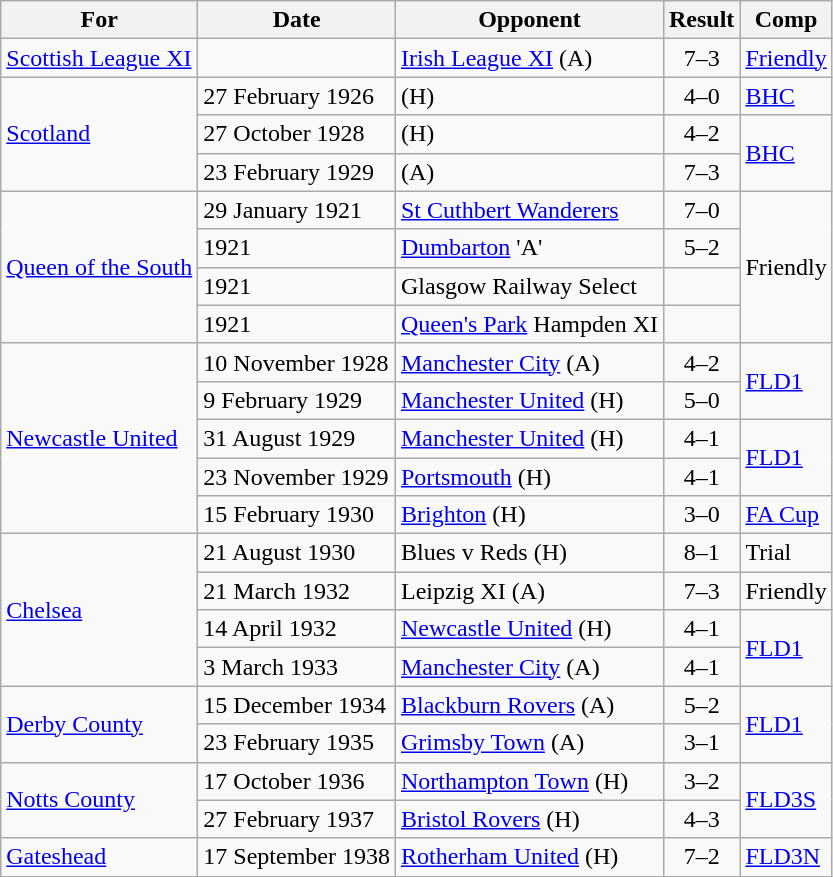<table class="wikitable sortable plainrowheaders">
<tr>
<th scope=col>For</th>
<th scope=col data-sort-type=date>Date</th>
<th scope=col>Opponent</th>
<th scope=col>Result</th>
<th scope=col>Comp</th>
</tr>
<tr>
<td scope=row><a href='#'>Scottish League XI</a></td>
<td></td>
<td> <a href='#'>Irish League XI</a> (A)</td>
<td align=center>7–3</td>
<td><a href='#'>Friendly</a></td>
</tr>
<tr>
<td rowspan = "3" scope=row><a href='#'>Scotland</a></td>
<td>27 February 1926</td>
<td> (H)</td>
<td align=center>4–0</td>
<td><a href='#'>BHC</a></td>
</tr>
<tr>
<td>27 October 1928</td>
<td> (H)</td>
<td align=center>4–2</td>
<td rowspan=2><a href='#'>BHC</a></td>
</tr>
<tr>
<td>23 February 1929</td>
<td> (A)</td>
<td align=center>7–3</td>
</tr>
<tr>
<td rowspan = "4" scope=row><a href='#'>Queen of the South</a></td>
<td>29 January 1921</td>
<td><a href='#'>St Cuthbert Wanderers</a></td>
<td align=center>7–0</td>
<td rowspan = "4">Friendly</td>
</tr>
<tr>
<td>1921</td>
<td><a href='#'>Dumbarton</a> 'A'</td>
<td align=center>5–2</td>
</tr>
<tr>
<td>1921</td>
<td>Glasgow Railway Select</td>
<td align=center></td>
</tr>
<tr>
<td>1921</td>
<td><a href='#'>Queen's Park</a> Hampden XI</td>
<td align=center></td>
</tr>
<tr>
<td rowspan = "5" scope=row><a href='#'>Newcastle United</a></td>
<td>10 November 1928</td>
<td><a href='#'>Manchester City</a> (A)</td>
<td align=center>4–2</td>
<td rowspan = "2"><a href='#'>FLD1</a></td>
</tr>
<tr>
<td>9 February 1929</td>
<td><a href='#'>Manchester United</a> (H)</td>
<td align=center>5–0</td>
</tr>
<tr>
<td>31 August 1929</td>
<td><a href='#'>Manchester United</a> (H)</td>
<td align=center>4–1</td>
<td rowspan = "2"><a href='#'>FLD1</a></td>
</tr>
<tr>
<td>23 November 1929</td>
<td><a href='#'>Portsmouth</a> (H)</td>
<td align=center>4–1</td>
</tr>
<tr>
<td>15 February 1930</td>
<td><a href='#'>Brighton</a> (H)</td>
<td align=center>3–0</td>
<td><a href='#'>FA Cup</a></td>
</tr>
<tr>
<td rowspan = "4" scope=row><a href='#'>Chelsea</a></td>
<td>21 August 1930</td>
<td>Blues v Reds (H)</td>
<td align=center>8–1</td>
<td>Trial</td>
</tr>
<tr>
<td>21 March 1932</td>
<td>Leipzig XI (A)</td>
<td align=center>7–3</td>
<td>Friendly</td>
</tr>
<tr>
<td>14 April 1932</td>
<td><a href='#'>Newcastle United</a> (H)</td>
<td align=center>4–1</td>
<td rowspan = "2"><a href='#'>FLD1</a></td>
</tr>
<tr>
<td>3 March 1933</td>
<td><a href='#'>Manchester City</a> (A)</td>
<td align=center>4–1</td>
</tr>
<tr>
<td rowspan = "2" scope=row><a href='#'>Derby County</a></td>
<td>15 December 1934</td>
<td><a href='#'>Blackburn Rovers</a> (A)</td>
<td align=center>5–2</td>
<td rowspan = "2"><a href='#'>FLD1</a></td>
</tr>
<tr>
<td>23 February 1935</td>
<td><a href='#'>Grimsby Town</a> (A)</td>
<td align=center>3–1</td>
</tr>
<tr>
<td rowspan = "2" scope=row><a href='#'>Notts County</a></td>
<td>17 October 1936</td>
<td><a href='#'>Northampton Town</a> (H)</td>
<td align=center>3–2</td>
<td rowspan = "2"><a href='#'>FLD3S</a></td>
</tr>
<tr>
<td>27 February 1937</td>
<td><a href='#'>Bristol Rovers</a> (H)</td>
<td align=center>4–3</td>
</tr>
<tr>
<td scope=row><a href='#'>Gateshead</a></td>
<td>17 September 1938</td>
<td><a href='#'>Rotherham United</a> (H)</td>
<td align=center>7–2</td>
<td><a href='#'>FLD3N</a></td>
</tr>
</table>
